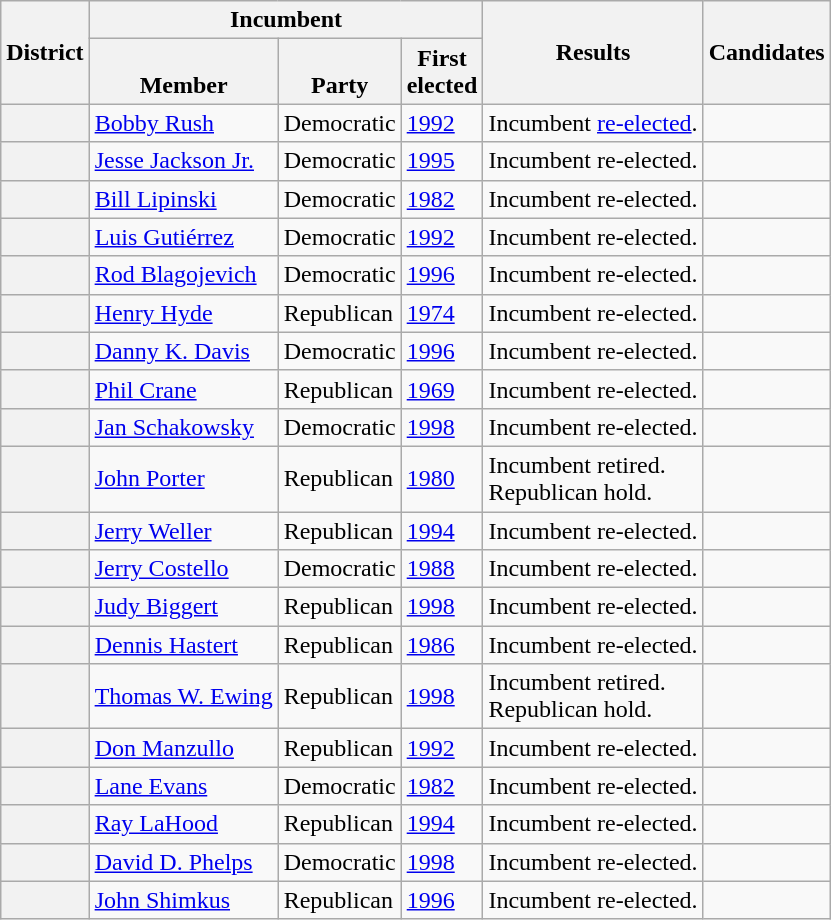<table class="wikitable sortable">
<tr>
<th rowspan=2>District</th>
<th colspan=3>Incumbent</th>
<th rowspan=2>Results</th>
<th rowspan=2 class="unsortable">Candidates</th>
</tr>
<tr valign=bottom>
<th>Member</th>
<th>Party</th>
<th>First<br>elected</th>
</tr>
<tr>
<th></th>
<td><a href='#'>Bobby Rush</a></td>
<td>Democratic</td>
<td><a href='#'>1992</a></td>
<td>Incumbent <a href='#'>re-elected</a>.</td>
<td nowrap></td>
</tr>
<tr>
<th></th>
<td><a href='#'>Jesse Jackson Jr.</a></td>
<td>Democratic</td>
<td><a href='#'>1995</a></td>
<td>Incumbent re-elected.</td>
<td nowrap></td>
</tr>
<tr>
<th></th>
<td><a href='#'>Bill Lipinski</a></td>
<td>Democratic</td>
<td><a href='#'>1982</a></td>
<td>Incumbent re-elected.</td>
<td nowrap></td>
</tr>
<tr>
<th></th>
<td><a href='#'>Luis Gutiérrez</a></td>
<td>Democratic</td>
<td><a href='#'>1992</a></td>
<td>Incumbent re-elected.</td>
<td nowrap></td>
</tr>
<tr>
<th></th>
<td><a href='#'>Rod Blagojevich</a></td>
<td>Democratic</td>
<td><a href='#'>1996</a></td>
<td>Incumbent re-elected.</td>
<td nowrap></td>
</tr>
<tr>
<th></th>
<td><a href='#'>Henry Hyde</a></td>
<td>Republican</td>
<td><a href='#'>1974</a></td>
<td>Incumbent re-elected.</td>
<td nowrap></td>
</tr>
<tr>
<th></th>
<td><a href='#'>Danny K. Davis</a></td>
<td>Democratic</td>
<td><a href='#'>1996</a></td>
<td>Incumbent re-elected.</td>
<td nowrap></td>
</tr>
<tr>
<th></th>
<td><a href='#'>Phil Crane</a></td>
<td>Republican</td>
<td><a href='#'>1969</a></td>
<td>Incumbent re-elected.</td>
<td nowrap></td>
</tr>
<tr>
<th></th>
<td><a href='#'>Jan Schakowsky</a></td>
<td>Democratic</td>
<td><a href='#'>1998</a></td>
<td>Incumbent re-elected.</td>
<td nowrap></td>
</tr>
<tr>
<th></th>
<td><a href='#'>John Porter</a></td>
<td>Republican</td>
<td><a href='#'>1980</a></td>
<td>Incumbent retired.<br>Republican hold.</td>
<td nowrap></td>
</tr>
<tr>
<th></th>
<td><a href='#'>Jerry Weller</a></td>
<td>Republican</td>
<td><a href='#'>1994</a></td>
<td>Incumbent re-elected.</td>
<td nowrap></td>
</tr>
<tr>
<th></th>
<td><a href='#'>Jerry Costello</a></td>
<td>Democratic</td>
<td><a href='#'>1988</a></td>
<td>Incumbent re-elected.</td>
<td nowrap></td>
</tr>
<tr>
<th></th>
<td><a href='#'>Judy Biggert</a></td>
<td>Republican</td>
<td><a href='#'>1998</a></td>
<td>Incumbent re-elected.</td>
<td nowrap></td>
</tr>
<tr>
<th></th>
<td><a href='#'>Dennis Hastert</a></td>
<td>Republican</td>
<td><a href='#'>1986</a></td>
<td>Incumbent re-elected.</td>
<td nowrap></td>
</tr>
<tr>
<th></th>
<td><a href='#'>Thomas W. Ewing</a></td>
<td>Republican</td>
<td><a href='#'>1998</a></td>
<td>Incumbent retired.<br>Republican hold.</td>
<td nowrap></td>
</tr>
<tr>
<th></th>
<td><a href='#'>Don Manzullo</a></td>
<td>Republican</td>
<td><a href='#'>1992</a></td>
<td>Incumbent re-elected.</td>
<td nowrap></td>
</tr>
<tr>
<th></th>
<td><a href='#'>Lane Evans</a></td>
<td>Democratic</td>
<td><a href='#'>1982</a></td>
<td>Incumbent re-elected.</td>
<td nowrap></td>
</tr>
<tr>
<th></th>
<td><a href='#'>Ray LaHood</a></td>
<td>Republican</td>
<td><a href='#'>1994</a></td>
<td>Incumbent re-elected.</td>
<td nowrap></td>
</tr>
<tr>
<th></th>
<td><a href='#'>David D. Phelps</a></td>
<td>Democratic</td>
<td><a href='#'>1998</a></td>
<td>Incumbent re-elected.</td>
<td nowrap></td>
</tr>
<tr>
<th></th>
<td><a href='#'>John Shimkus</a></td>
<td>Republican</td>
<td><a href='#'>1996</a></td>
<td>Incumbent re-elected.</td>
<td nowrap></td>
</tr>
</table>
